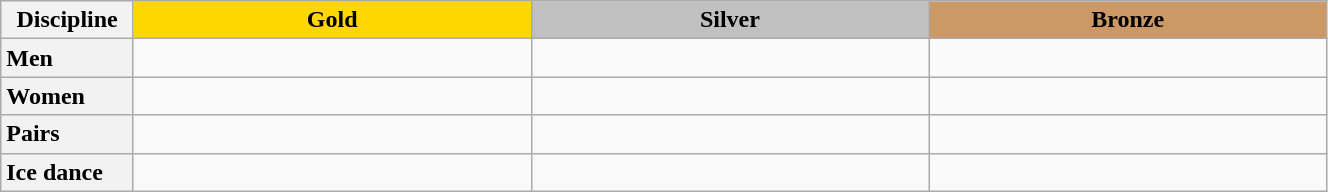<table class="wikitable unsortable" style="text-align:left; width:70%">
<tr>
<th scope="col">Discipline</th>
<td scope="col" style="text-align:center; width:30%; background:gold"><strong>Gold</strong></td>
<td scope="col" style="text-align:center; width:30%; background:silver"><strong>Silver</strong></td>
<td scope="col" style="text-align:center; width:30%; background:#c96"><strong>Bronze</strong></td>
</tr>
<tr>
<th scope="row" style="text-align:left">Men</th>
<td></td>
<td></td>
<td></td>
</tr>
<tr>
<th scope="row" style="text-align:left">Women</th>
<td></td>
<td></td>
<td></td>
</tr>
<tr>
<th scope="row" style="text-align:left">Pairs</th>
<td></td>
<td></td>
<td></td>
</tr>
<tr>
<th scope="row" style="text-align:left">Ice dance</th>
<td></td>
<td></td>
<td></td>
</tr>
</table>
